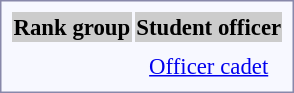<table style="border:1px solid #8888aa; background-color:#f7f8ff; padding:5px; font-size:95%; margin: 0px 12px 12px 0px; text-align:center;">
<tr bgcolor="#CCCCCC">
<th>Rank group</th>
<th>Student officer</th>
</tr>
<tr>
<td rowspan=2></td>
<td></td>
</tr>
<tr>
<td><a href='#'>Officer cadet</a></td>
</tr>
</table>
